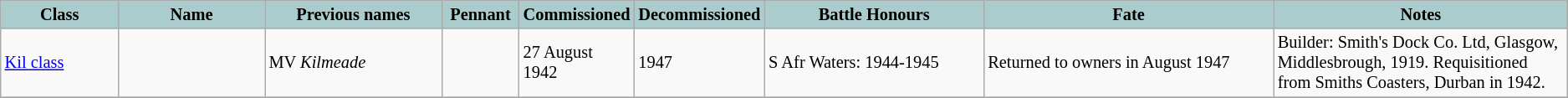<table class="wikitable sortable" style="font-style: normal; font-size: 85%">
<tr>
<th style="width:8%; background-color:#aacccc">Class</th>
<th style="width:10%; background-color:#aacccc">Name</th>
<th style="width:12%; background-color:#aacccc" class=unsortable>Previous names</th>
<th style="width:5%; background-color:#aacccc">Pennant</th>
<th style="width:5%; background-color:#aacccc">Commissioned</th>
<th style="width:5%; background-color:#aacccc">Decommissioned</th>
<th style="width:15%; background-color:#aacccc">Battle Honours</th>
<th style="width:20%; background-color:#aacccc" class=unsortable>Fate</th>
<th style="width:20%; background-color:#aacccc" class=unsortable>Notes</th>
</tr>
<tr>
<td><a href='#'>Kil class</a></td>
<td></td>
<td>MV <em>Kilmeade</em><br></td>
<td></td>
<td>27 August 1942</td>
<td>1947</td>
<td>S Afr Waters: 1944-1945</td>
<td>Returned to owners in August 1947</td>
<td>Builder: Smith's Dock Co. Ltd, Glasgow, Middlesbrough, 1919.  Requisitioned from Smiths Coasters, Durban in 1942.</td>
</tr>
<tr>
</tr>
</table>
